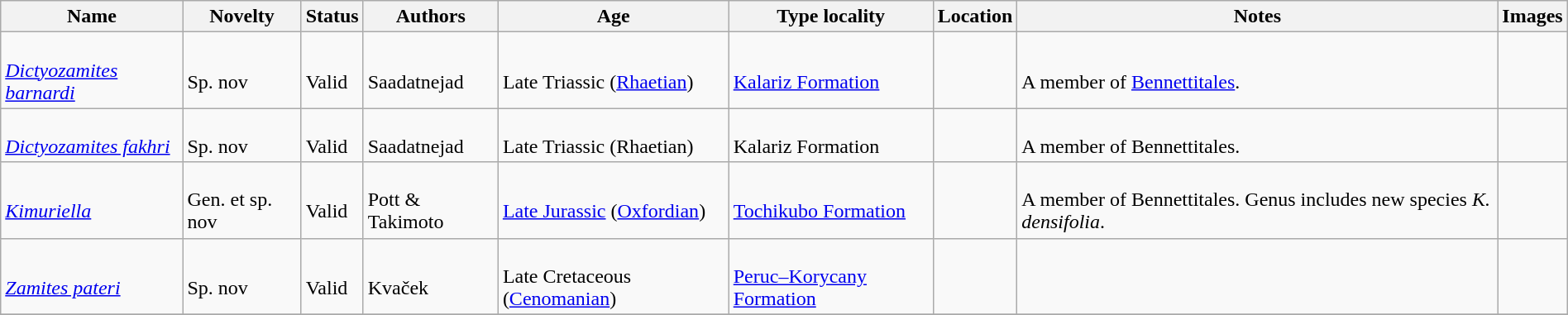<table class="wikitable sortable" align="center" width="100%">
<tr>
<th>Name</th>
<th>Novelty</th>
<th>Status</th>
<th>Authors</th>
<th>Age</th>
<th>Type locality</th>
<th>Location</th>
<th>Notes</th>
<th>Images</th>
</tr>
<tr>
<td><br><em><a href='#'>Dictyozamites barnardi</a></em></td>
<td><br>Sp. nov</td>
<td><br>Valid</td>
<td><br>Saadatnejad</td>
<td><br>Late Triassic (<a href='#'>Rhaetian</a>)</td>
<td><br><a href='#'>Kalariz Formation</a></td>
<td><br></td>
<td><br>A member of <a href='#'>Bennettitales</a>.</td>
<td></td>
</tr>
<tr>
<td><br><em><a href='#'>Dictyozamites fakhri</a></em></td>
<td><br>Sp. nov</td>
<td><br>Valid</td>
<td><br>Saadatnejad</td>
<td><br>Late Triassic (Rhaetian)</td>
<td><br>Kalariz Formation</td>
<td><br></td>
<td><br>A member of Bennettitales.</td>
<td></td>
</tr>
<tr>
<td><br><em><a href='#'>Kimuriella</a></em></td>
<td><br>Gen. et sp. nov</td>
<td><br>Valid</td>
<td><br>Pott & Takimoto</td>
<td><br><a href='#'>Late Jurassic</a> (<a href='#'>Oxfordian</a>)</td>
<td><br><a href='#'>Tochikubo Formation</a></td>
<td><br></td>
<td><br>A member of Bennettitales. Genus includes new species <em>K. densifolia</em>.</td>
<td></td>
</tr>
<tr>
<td><br><em><a href='#'>Zamites pateri</a></em></td>
<td><br>Sp. nov</td>
<td><br>Valid</td>
<td><br>Kvaček</td>
<td><br>Late Cretaceous (<a href='#'>Cenomanian</a>)</td>
<td><br><a href='#'>Peruc–Korycany Formation</a></td>
<td><br></td>
<td></td>
<td></td>
</tr>
<tr>
</tr>
</table>
